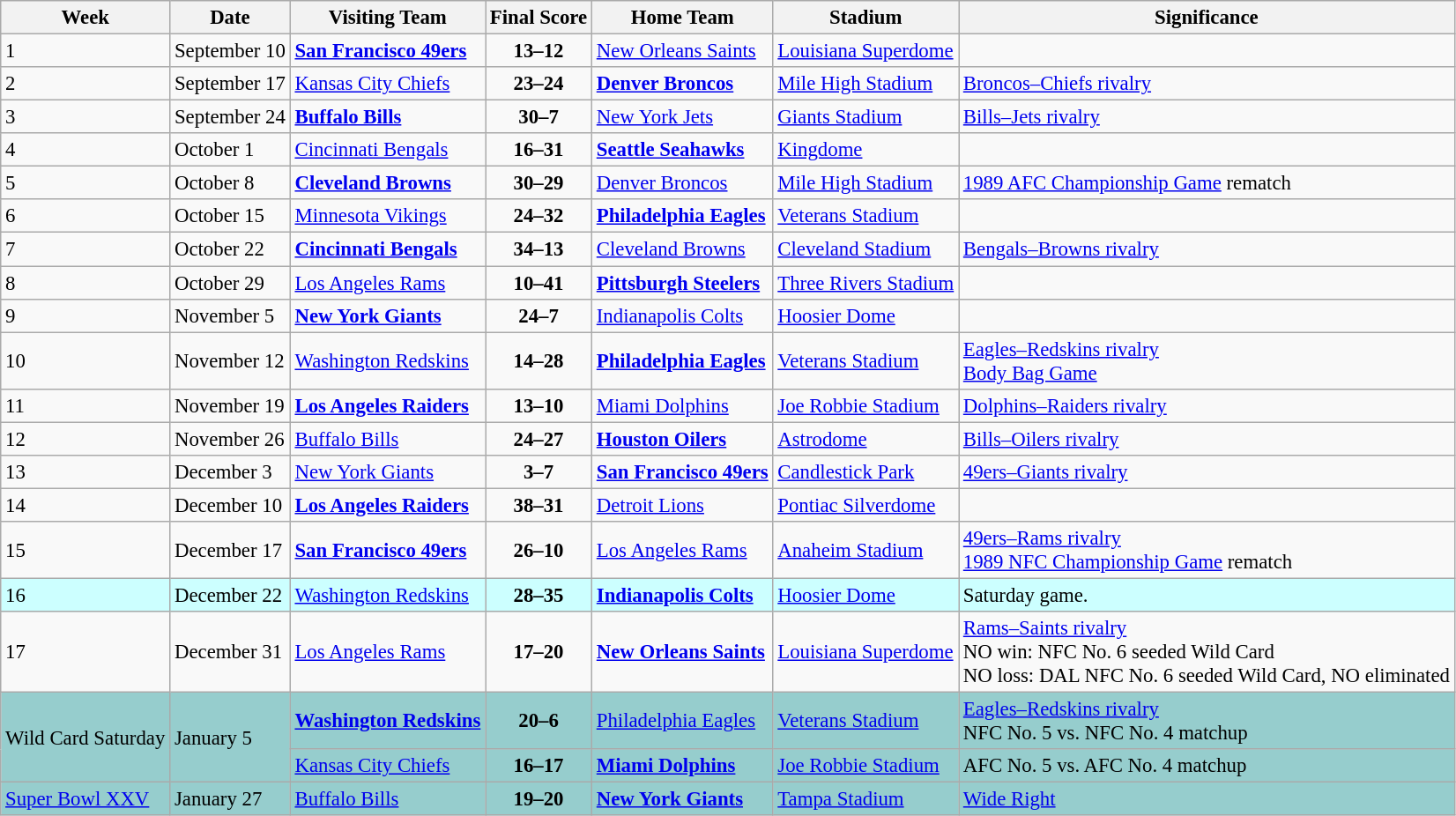<table class="wikitable" style= "font-size: 95%;">
<tr>
<th>Week</th>
<th>Date</th>
<th>Visiting Team</th>
<th>Final Score</th>
<th>Home Team</th>
<th>Stadium</th>
<th>Significance</th>
</tr>
<tr>
<td>1</td>
<td>September 10</td>
<td><strong><a href='#'>San Francisco 49ers</a></strong></td>
<td align="center"><strong>13–12</strong></td>
<td><a href='#'>New Orleans Saints</a></td>
<td><a href='#'>Louisiana Superdome</a></td>
<td></td>
</tr>
<tr>
<td>2</td>
<td>September 17</td>
<td><a href='#'>Kansas City Chiefs</a></td>
<td align="center"><strong>23–24</strong></td>
<td><strong><a href='#'>Denver Broncos</a></strong></td>
<td><a href='#'>Mile High Stadium</a></td>
<td><a href='#'>Broncos–Chiefs rivalry</a></td>
</tr>
<tr>
<td>3</td>
<td>September 24</td>
<td><strong><a href='#'>Buffalo Bills</a></strong></td>
<td align="center"><strong>30–7</strong></td>
<td><a href='#'>New York Jets</a></td>
<td><a href='#'>Giants Stadium</a></td>
<td><a href='#'>Bills–Jets rivalry</a></td>
</tr>
<tr>
<td>4</td>
<td>October 1</td>
<td><a href='#'>Cincinnati Bengals</a></td>
<td align="center"><strong>16–31</strong></td>
<td><strong><a href='#'>Seattle Seahawks</a></strong></td>
<td><a href='#'>Kingdome</a></td>
<td></td>
</tr>
<tr>
<td>5</td>
<td>October 8</td>
<td><strong><a href='#'>Cleveland Browns</a></strong></td>
<td align="center"><strong>30–29</strong></td>
<td><a href='#'>Denver Broncos</a></td>
<td><a href='#'>Mile High Stadium</a></td>
<td><a href='#'>1989 AFC Championship Game</a> rematch</td>
</tr>
<tr>
<td>6</td>
<td>October 15</td>
<td><a href='#'>Minnesota Vikings</a></td>
<td align="center"><strong>24–32</strong></td>
<td><strong><a href='#'>Philadelphia Eagles</a></strong></td>
<td><a href='#'>Veterans Stadium</a></td>
<td></td>
</tr>
<tr>
<td>7</td>
<td>October 22</td>
<td><strong><a href='#'>Cincinnati Bengals</a></strong></td>
<td align="center"><strong>34–13</strong></td>
<td><a href='#'>Cleveland Browns</a></td>
<td><a href='#'>Cleveland Stadium</a></td>
<td><a href='#'>Bengals–Browns rivalry</a></td>
</tr>
<tr>
<td>8</td>
<td>October 29</td>
<td><a href='#'>Los Angeles Rams</a></td>
<td align="center"><strong>10–41</strong></td>
<td><strong><a href='#'>Pittsburgh Steelers</a></strong></td>
<td><a href='#'>Three Rivers Stadium</a></td>
<td></td>
</tr>
<tr>
<td>9</td>
<td>November 5</td>
<td><strong><a href='#'>New York Giants</a></strong></td>
<td align="center"><strong>24–7</strong></td>
<td><a href='#'>Indianapolis Colts</a></td>
<td><a href='#'>Hoosier Dome</a></td>
<td></td>
</tr>
<tr>
<td>10</td>
<td>November 12</td>
<td><a href='#'>Washington Redskins</a></td>
<td align="center"><strong>14–28</strong></td>
<td><strong><a href='#'>Philadelphia Eagles</a></strong></td>
<td><a href='#'>Veterans Stadium</a></td>
<td><a href='#'>Eagles–Redskins rivalry</a><br><a href='#'>Body Bag Game</a></td>
</tr>
<tr>
<td>11</td>
<td>November 19</td>
<td><strong><a href='#'>Los Angeles Raiders</a></strong></td>
<td align="center"><strong>13–10</strong></td>
<td><a href='#'>Miami Dolphins</a></td>
<td><a href='#'>Joe Robbie Stadium</a></td>
<td><a href='#'>Dolphins–Raiders rivalry</a></td>
</tr>
<tr>
<td>12</td>
<td>November 26</td>
<td><a href='#'>Buffalo Bills</a></td>
<td align="center"><strong>24–27</strong></td>
<td><strong><a href='#'>Houston Oilers</a></strong></td>
<td><a href='#'>Astrodome</a></td>
<td><a href='#'>Bills–Oilers rivalry</a></td>
</tr>
<tr>
<td>13</td>
<td>December 3</td>
<td><a href='#'>New York Giants</a></td>
<td align="center"><strong>3–7</strong></td>
<td><strong><a href='#'>San Francisco 49ers</a></strong></td>
<td><a href='#'>Candlestick Park</a></td>
<td><a href='#'>49ers–Giants rivalry</a></td>
</tr>
<tr>
<td>14</td>
<td>December 10</td>
<td><strong><a href='#'>Los Angeles Raiders</a></strong></td>
<td align="center"><strong>38–31</strong></td>
<td><a href='#'>Detroit Lions</a></td>
<td><a href='#'>Pontiac Silverdome</a></td>
<td></td>
</tr>
<tr>
<td>15</td>
<td>December 17</td>
<td><strong><a href='#'>San Francisco 49ers</a></strong></td>
<td align="center"><strong>26–10</strong></td>
<td><a href='#'>Los Angeles Rams</a></td>
<td><a href='#'>Anaheim Stadium</a></td>
<td><a href='#'>49ers–Rams rivalry</a><br><a href='#'>1989 NFC Championship Game</a> rematch</td>
</tr>
<tr bgcolor="#CCFFFF">
<td>16</td>
<td>December 22</td>
<td><a href='#'>Washington Redskins</a></td>
<td align="center"><strong>28–35</strong></td>
<td><strong><a href='#'>Indianapolis Colts</a></strong></td>
<td><a href='#'>Hoosier Dome</a></td>
<td>Saturday game.</td>
</tr>
<tr>
<td>17</td>
<td>December 31</td>
<td><a href='#'>Los Angeles Rams</a></td>
<td align="center"><strong>17–20</strong></td>
<td><strong><a href='#'>New Orleans Saints</a></strong></td>
<td><a href='#'>Louisiana Superdome</a></td>
<td><a href='#'>Rams–Saints rivalry</a><br>NO win: NFC No. 6 seeded Wild Card<br>NO loss: DAL NFC No. 6 seeded Wild Card, NO eliminated</td>
</tr>
<tr bgcolor="#96CDCD">
<td rowspan="2">Wild Card Saturday</td>
<td rowspan="2">January 5</td>
<td><strong><a href='#'>Washington Redskins</a></strong></td>
<td align="center"><strong>20–6</strong></td>
<td><a href='#'>Philadelphia Eagles</a></td>
<td><a href='#'>Veterans Stadium</a></td>
<td><a href='#'>Eagles–Redskins rivalry</a><br>NFC No. 5 vs. NFC No. 4 matchup</td>
</tr>
<tr bgcolor="#96CDCD">
<td><a href='#'>Kansas City Chiefs</a></td>
<td align="center"><strong>16–17</strong></td>
<td><strong><a href='#'>Miami Dolphins</a></strong></td>
<td><a href='#'>Joe Robbie Stadium</a></td>
<td>AFC No. 5 vs. AFC No. 4 matchup</td>
</tr>
<tr bgcolor="#96CDCD">
<td><a href='#'>Super Bowl XXV</a></td>
<td>January 27</td>
<td><a href='#'>Buffalo Bills</a></td>
<td align="center"><strong>19–20</strong></td>
<td><strong><a href='#'>New York Giants</a></strong></td>
<td><a href='#'>Tampa Stadium</a></td>
<td><a href='#'>Wide Right</a></td>
</tr>
</table>
